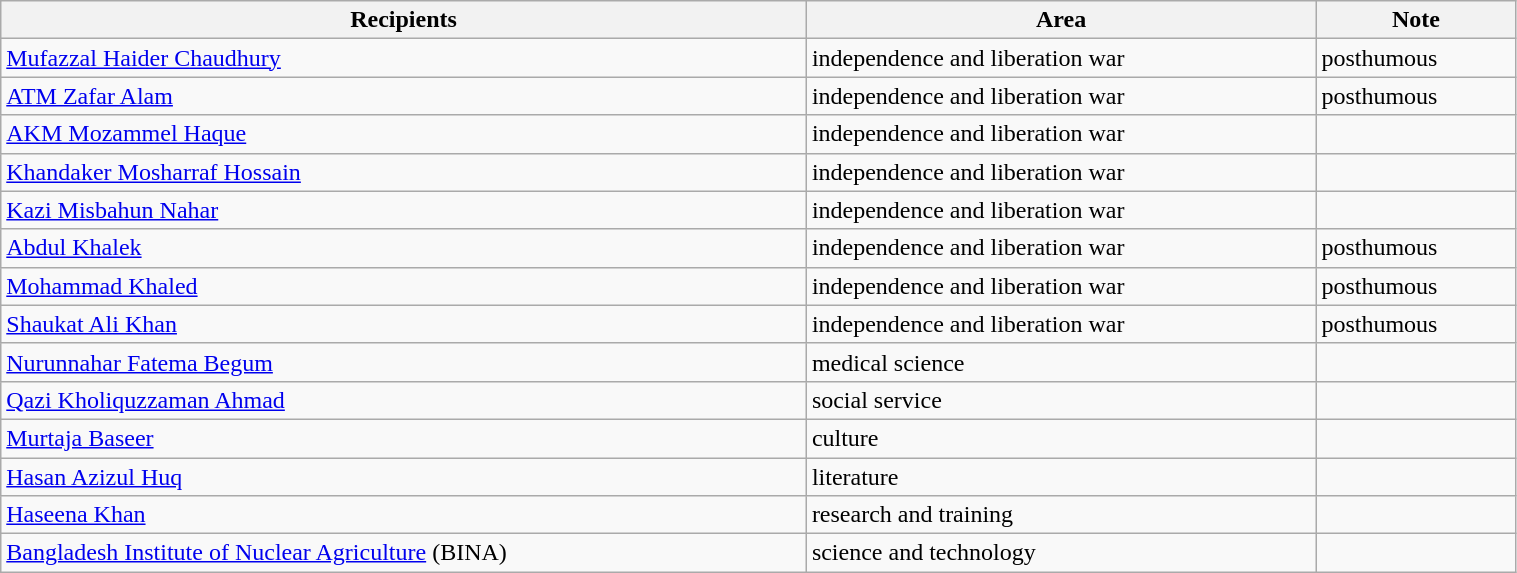<table class="wikitable" style="width:80%;">
<tr>
<th>Recipients</th>
<th>Area</th>
<th>Note</th>
</tr>
<tr>
<td><a href='#'>Mufazzal Haider Chaudhury</a></td>
<td>independence and liberation war</td>
<td>posthumous</td>
</tr>
<tr>
<td><a href='#'>ATM Zafar Alam</a></td>
<td>independence and liberation war</td>
<td>posthumous</td>
</tr>
<tr>
<td><a href='#'>AKM Mozammel Haque</a></td>
<td>independence and liberation war</td>
<td></td>
</tr>
<tr>
<td><a href='#'>Khandaker Mosharraf Hossain</a></td>
<td>independence and liberation war</td>
<td></td>
</tr>
<tr>
<td><a href='#'>Kazi Misbahun Nahar</a></td>
<td>independence and liberation war</td>
<td></td>
</tr>
<tr>
<td><a href='#'>Abdul Khalek</a></td>
<td>independence and liberation war</td>
<td>posthumous</td>
</tr>
<tr>
<td><a href='#'>Mohammad Khaled</a></td>
<td>independence and liberation war</td>
<td>posthumous</td>
</tr>
<tr>
<td><a href='#'>Shaukat Ali Khan</a></td>
<td>independence and liberation war</td>
<td>posthumous</td>
</tr>
<tr>
<td><a href='#'>Nurunnahar Fatema Begum</a></td>
<td>medical science</td>
<td></td>
</tr>
<tr>
<td><a href='#'>Qazi Kholiquzzaman Ahmad</a></td>
<td>social service</td>
<td></td>
</tr>
<tr>
<td><a href='#'>Murtaja Baseer</a></td>
<td>culture</td>
<td></td>
</tr>
<tr>
<td><a href='#'>Hasan Azizul Huq</a></td>
<td>literature</td>
<td></td>
</tr>
<tr>
<td><a href='#'>Haseena Khan</a></td>
<td>research and training</td>
<td></td>
</tr>
<tr>
<td><a href='#'>Bangladesh Institute of Nuclear Agriculture</a> (BINA)</td>
<td>science and technology</td>
<td></td>
</tr>
</table>
